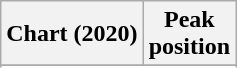<table class="wikitable sortable plainrowheaders" style="text-align:center">
<tr>
<th scope="col">Chart (2020)</th>
<th scope="col">Peak<br>position</th>
</tr>
<tr>
</tr>
<tr>
</tr>
<tr>
</tr>
</table>
